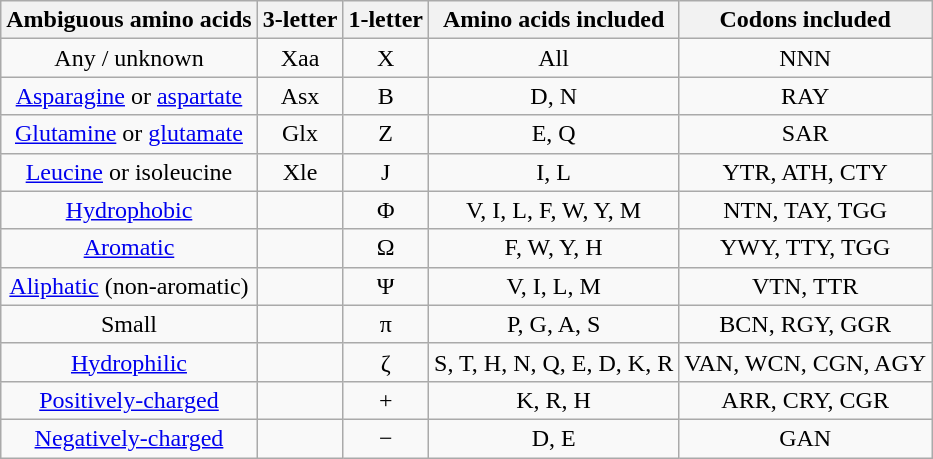<table class="wikitable" style="text-align:center;">
<tr>
<th>Ambiguous amino acids</th>
<th>3-letter</th>
<th>1-letter</th>
<th>Amino acids included</th>
<th>Codons included</th>
</tr>
<tr>
<td>Any / unknown</td>
<td>Xaa</td>
<td>X</td>
<td>All</td>
<td>NNN</td>
</tr>
<tr>
<td><a href='#'>Asparagine</a> or <a href='#'>aspartate</a></td>
<td>Asx</td>
<td>B</td>
<td>D, N</td>
<td>RAY</td>
</tr>
<tr>
<td><a href='#'>Glutamine</a> or <a href='#'>glutamate</a></td>
<td>Glx</td>
<td>Z</td>
<td>E, Q</td>
<td>SAR</td>
</tr>
<tr>
<td><a href='#'>Leucine</a> or isoleucine</td>
<td>Xle</td>
<td>J</td>
<td>I, L</td>
<td>YTR, ATH, CTY</td>
</tr>
<tr>
<td><a href='#'>Hydrophobic</a></td>
<td></td>
<td>Φ</td>
<td>V, I, L, F, W, Y, M</td>
<td>NTN, TAY, TGG</td>
</tr>
<tr>
<td><a href='#'>Aromatic</a></td>
<td></td>
<td>Ω</td>
<td>F, W, Y, H</td>
<td>YWY, TTY, TGG</td>
</tr>
<tr>
<td><a href='#'>Aliphatic</a> (non-aromatic)</td>
<td></td>
<td>Ψ</td>
<td>V, I, L, M</td>
<td>VTN, TTR</td>
</tr>
<tr>
<td>Small</td>
<td></td>
<td>π</td>
<td>P, G, A, S</td>
<td>BCN, RGY, GGR</td>
</tr>
<tr>
<td><a href='#'>Hydrophilic</a></td>
<td></td>
<td>ζ</td>
<td>S, T, H, N, Q, E, D, K, R</td>
<td>VAN, WCN, CGN, AGY</td>
</tr>
<tr>
<td><a href='#'>Positively-charged</a></td>
<td></td>
<td>+</td>
<td>K, R, H</td>
<td>ARR, CRY, CGR</td>
</tr>
<tr>
<td><a href='#'>Negatively-charged</a></td>
<td></td>
<td>−</td>
<td>D, E</td>
<td>GAN</td>
</tr>
</table>
